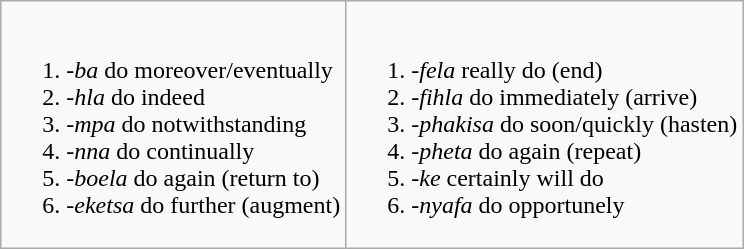<table class = "wikitable">
<tr>
<td><ol><br>	<li> <em>-ba</em> do moreover/eventually</li>
	<li> <em>-hla</em> do indeed</li>
	<li> <em>-mpa</em> do notwithstanding</li>
	<li> <em>-nna</em> do continually</li>
	<li> <em>-boela</em> do again (return to)</li>
	<li> <em>-eketsa</em> do further (augment)</li>
</ol></td>
<td><ol><br>	<li> <em>-fela</em> really do (end)</li>
	<li> <em>-fihla</em> do immediately (arrive)</li>
	<li> <em>-phakisa</em> do soon/quickly (hasten)</li>
	<li> <em>-pheta</em> do again (repeat)</li>
	<li> <em>-ke</em> certainly will do</li>
	<li> <em>-nyafa</em> do opportunely</li>
</ol></td>
</tr>
</table>
